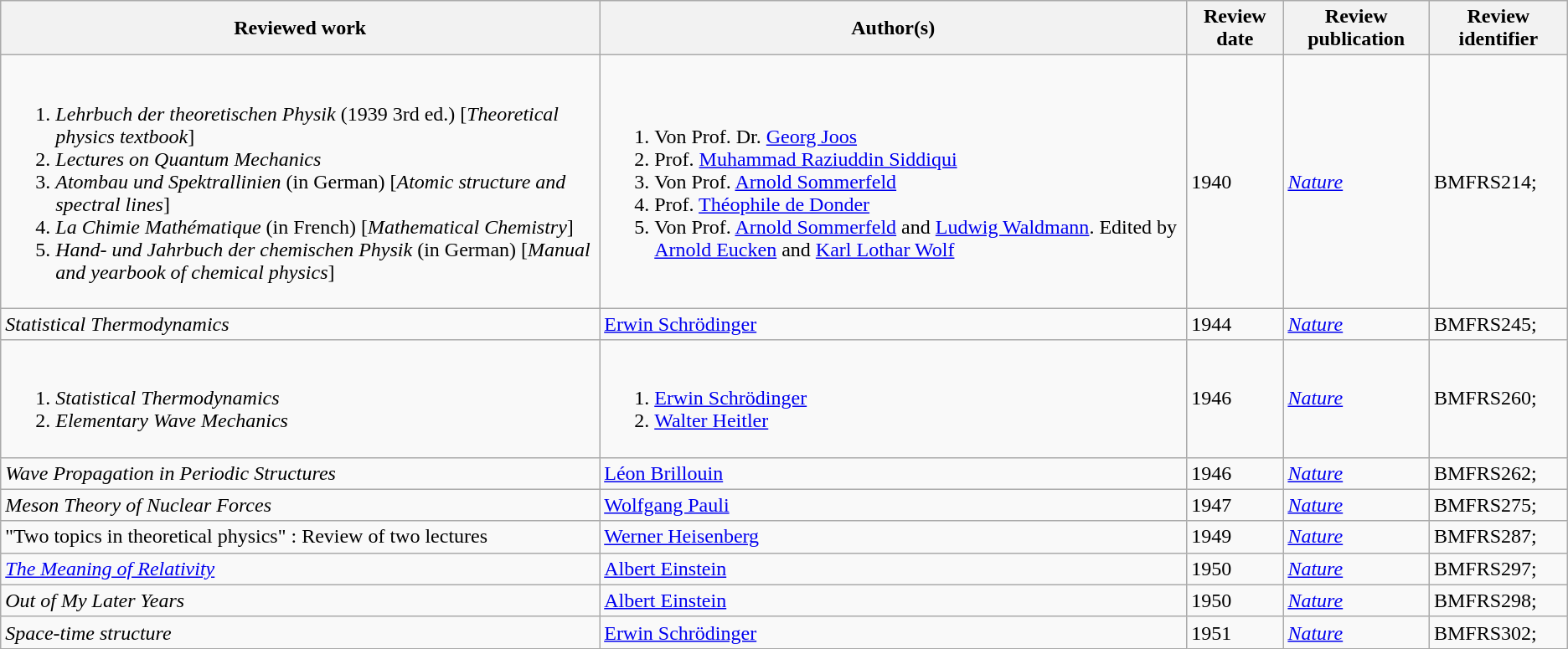<table class="wikitable sortable" width="auto" style="text-align: left">
<tr>
<th>Reviewed work</th>
<th>Author(s)</th>
<th>Review date</th>
<th>Review publication</th>
<th>Review identifier</th>
</tr>
<tr>
<td><br><ol><li><em>Lehrbuch der theoretischen Physik</em> (1939 3rd ed.) [<em>Theoretical physics textbook</em>]</li><li><em>Lectures on Quantum Mechanics</em></li><li><em>Atombau und Spektrallinien</em> (in German) [<em>Atomic structure and spectral lines</em>]</li><li><em>La Chimie Mathématique</em> (in French) [<em>Mathematical Chemistry</em>]</li><li><em>Hand- und Jahrbuch der chemischen Physik</em> (in German) [<em>Manual and yearbook of chemical physics</em>]</li></ol></td>
<td><br><ol><li>Von Prof. Dr. <a href='#'>Georg Joos</a></li><li>Prof. <a href='#'>Muhammad Raziuddin Siddiqui</a></li><li>Von Prof. <a href='#'>Arnold Sommerfeld</a></li><li>Prof. <a href='#'>Théophile de Donder</a></li><li>Von Prof. <a href='#'>Arnold Sommerfeld</a> and <a href='#'>Ludwig Waldmann</a>. Edited by <a href='#'>Arnold Eucken</a> and <a href='#'>Karl Lothar Wolf</a></li></ol></td>
<td>1940</td>
<td><em><a href='#'>Nature</a></em></td>
<td>BMFRS214; </td>
</tr>
<tr>
<td><em>Statistical Thermodynamics</em></td>
<td><a href='#'>Erwin Schrödinger</a></td>
<td>1944</td>
<td><em><a href='#'>Nature</a></em></td>
<td>BMFRS245; </td>
</tr>
<tr>
<td><br><ol><li><em>Statistical Thermodynamics</em></li><li><em>Elementary Wave Mechanics</em></li></ol></td>
<td><br><ol><li><a href='#'>Erwin Schrödinger</a></li><li><a href='#'>Walter Heitler</a></li></ol></td>
<td>1946</td>
<td><em><a href='#'>Nature</a></em></td>
<td>BMFRS260; </td>
</tr>
<tr>
<td><em>Wave Propagation in Periodic Structures</em></td>
<td><a href='#'>Léon Brillouin</a></td>
<td>1946</td>
<td><em><a href='#'>Nature</a></em></td>
<td>BMFRS262; </td>
</tr>
<tr>
<td><em>Meson Theory of Nuclear Forces</em></td>
<td><a href='#'>Wolfgang Pauli</a></td>
<td>1947</td>
<td><em><a href='#'>Nature</a></em></td>
<td>BMFRS275; </td>
</tr>
<tr>
<td>"Two topics in theoretical physics" : Review of two lectures</td>
<td><a href='#'>Werner Heisenberg</a></td>
<td>1949</td>
<td><em><a href='#'>Nature</a></em></td>
<td>BMFRS287; </td>
</tr>
<tr>
<td><em><a href='#'>The Meaning of Relativity</a></em></td>
<td><a href='#'>Albert Einstein</a></td>
<td>1950</td>
<td><em><a href='#'>Nature</a></em></td>
<td>BMFRS297; </td>
</tr>
<tr>
<td><em>Out of My Later Years</em></td>
<td><a href='#'>Albert Einstein</a></td>
<td>1950</td>
<td><em><a href='#'>Nature</a></em></td>
<td>BMFRS298; </td>
</tr>
<tr>
<td><em>Space-time structure</em></td>
<td><a href='#'>Erwin Schrödinger</a></td>
<td>1951</td>
<td><em><a href='#'>Nature</a></em></td>
<td>BMFRS302; </td>
</tr>
</table>
